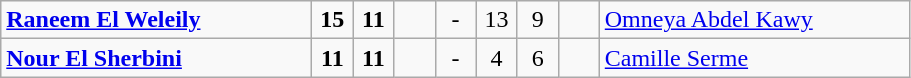<table class="wikitable">
<tr>
<td width=200> <strong><a href='#'>Raneem El Weleily</a></strong></td>
<td style="width:20px; text-align:center;"><strong>15</strong></td>
<td style="width:20px; text-align:center;"><strong>11</strong></td>
<td style="width:20px; text-align:center;"></td>
<td style="width:20px; text-align:center;">-</td>
<td style="width:20px; text-align:center;">13</td>
<td style="width:20px; text-align:center;">9</td>
<td style="width:20px; text-align:center;"></td>
<td width=200> <a href='#'>Omneya Abdel Kawy</a></td>
</tr>
<tr>
<td> <strong><a href='#'>Nour El Sherbini</a></strong></td>
<td style="text-align:center;"><strong>11</strong></td>
<td style="text-align:center;"><strong>11</strong></td>
<td style="text-align:center;"></td>
<td style="text-align:center;">-</td>
<td style="text-align:center;">4</td>
<td style="text-align:center;">6</td>
<td style="text-align:center;"></td>
<td> <a href='#'>Camille Serme</a></td>
</tr>
</table>
